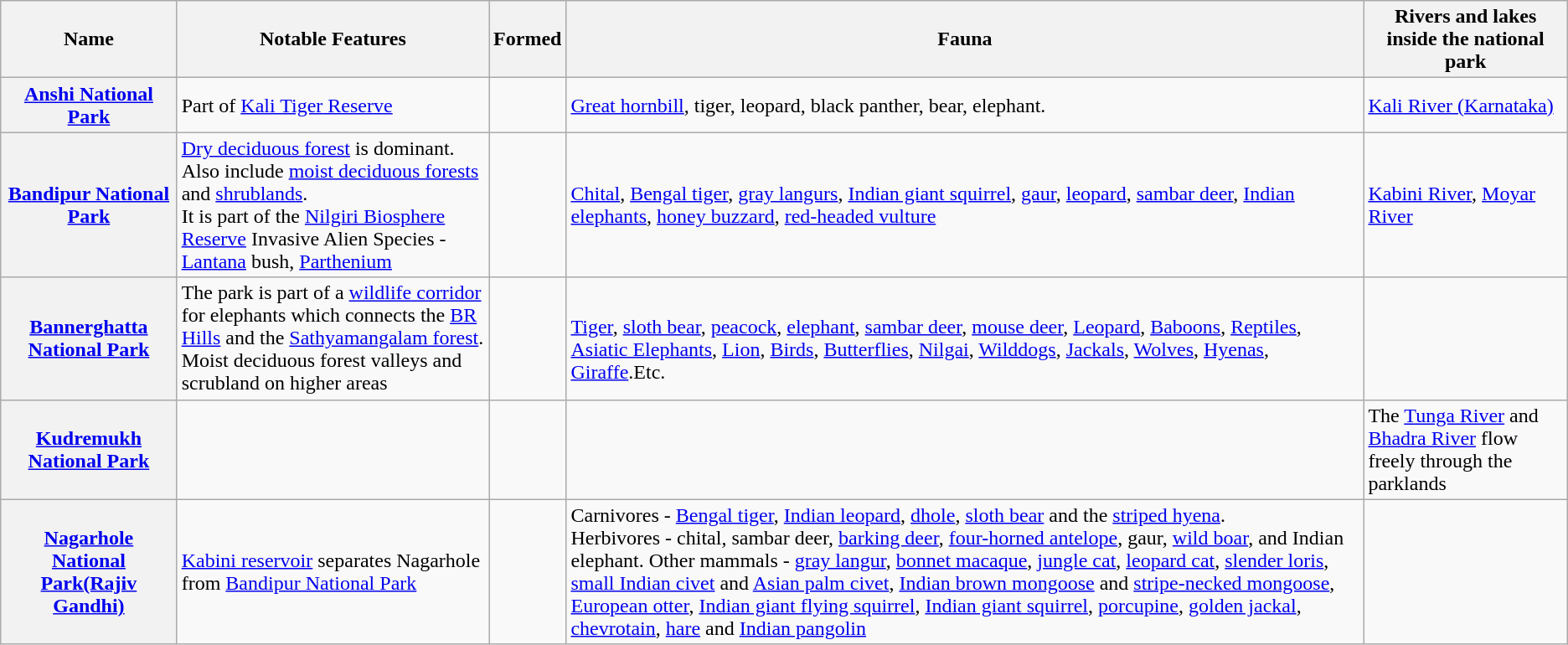<table class="wikitable sortable">
<tr>
<th>Name</th>
<th>Notable Features</th>
<th>Formed</th>
<th>Fauna</th>
<th>Rivers and lakes inside the national park</th>
</tr>
<tr>
<th><a href='#'>Anshi National Park</a></th>
<td>Part of <a href='#'>Kali Tiger Reserve</a></td>
<td></td>
<td><a href='#'>Great hornbill</a>, tiger, leopard, black panther, bear, elephant.</td>
<td><a href='#'>Kali River (Karnataka)</a></td>
</tr>
<tr>
<th><a href='#'>Bandipur National Park</a></th>
<td><a href='#'>Dry deciduous forest</a> is dominant. Also include  <a href='#'>moist deciduous forests</a> and <a href='#'>shrublands</a>.<br>It is part of the <a href='#'>Nilgiri Biosphere Reserve</a>
Invasive Alien Species - <a href='#'>Lantana</a> bush, <a href='#'>Parthenium</a></td>
<td></td>
<td><a href='#'>Chital</a>, <a href='#'>Bengal tiger</a>, <a href='#'>gray langurs</a>, <a href='#'>Indian giant squirrel</a>, <a href='#'>gaur</a>, <a href='#'>leopard</a>, <a href='#'>sambar deer</a>, <a href='#'>Indian elephants</a>, <a href='#'>honey buzzard</a>, <a href='#'>red-headed vulture</a></td>
<td><a href='#'>Kabini River</a>, <a href='#'>Moyar River</a></td>
</tr>
<tr>
<th><a href='#'>Bannerghatta National Park</a></th>
<td>The park is part of a <a href='#'>wildlife corridor</a> for elephants which connects the <a href='#'>BR Hills</a> and the <a href='#'>Sathyamangalam forest</a>.<br>Moist deciduous forest valleys and scrubland on higher areas</td>
<td></td>
<td><br><a href='#'>Tiger</a>, <a href='#'>sloth bear</a>, <a href='#'>peacock</a>, <a href='#'>elephant</a>, <a href='#'>sambar deer</a>, <a href='#'>mouse deer</a>, <a href='#'>Leopard</a>, <a href='#'>Baboons</a>, <a href='#'>Reptiles</a>, <a href='#'>Asiatic Elephants</a>, <a href='#'>Lion</a>, <a href='#'>Birds</a>, <a href='#'>Butterflies</a>, <a href='#'>Nilgai</a>, <a href='#'>Wilddogs</a>, <a href='#'>Jackals</a>, <a href='#'>Wolves</a>, <a href='#'>Hyenas</a>, <a href='#'>Giraffe</a>.Etc.</td>
<td></td>
</tr>
<tr>
<th><a href='#'>Kudremukh National Park</a></th>
<td></td>
<td></td>
<td></td>
<td>The <a href='#'>Tunga River</a> and <a href='#'>Bhadra River</a> flow freely through the parklands</td>
</tr>
<tr>
<th><a href='#'>Nagarhole National Park(Rajiv Gandhi)</a></th>
<td><a href='#'>Kabini reservoir</a> separates Nagarhole from <a href='#'>Bandipur National Park</a></td>
<td></td>
<td>Carnivores - <a href='#'>Bengal tiger</a>, <a href='#'>Indian leopard</a>, <a href='#'>dhole</a>, <a href='#'>sloth bear</a> and the <a href='#'>striped hyena</a>.<br>Herbivores - chital, sambar deer, <a href='#'>barking deer</a>, <a href='#'>four-horned antelope</a>, gaur, <a href='#'>wild boar</a>, and Indian elephant.
Other mammals -  <a href='#'>gray langur</a>, <a href='#'>bonnet macaque</a>, <a href='#'>jungle cat</a>, <a href='#'>leopard cat</a>, <a href='#'>slender loris</a>, <a href='#'>small Indian civet</a> and <a href='#'>Asian palm civet</a>, <a href='#'>Indian brown mongoose</a> and <a href='#'>stripe-necked mongoose</a>, <a href='#'>European otter</a>, <a href='#'>Indian giant flying squirrel</a>, <a href='#'>Indian giant squirrel</a>, <a href='#'>porcupine</a>, <a href='#'>golden jackal</a>, <a href='#'>chevrotain</a>, <a href='#'>hare</a> and <a href='#'>Indian pangolin</a></td>
<td></td>
</tr>
</table>
